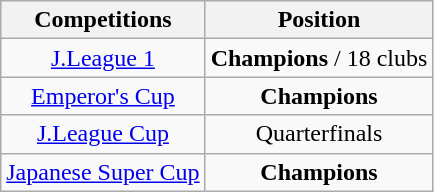<table class="wikitable" style="text-align:center;">
<tr>
<th>Competitions</th>
<th>Position</th>
</tr>
<tr>
<td><a href='#'>J.League 1</a></td>
<td><strong>Champions</strong> / 18 clubs</td>
</tr>
<tr>
<td><a href='#'>Emperor's Cup</a></td>
<td><strong>Champions</strong></td>
</tr>
<tr>
<td><a href='#'>J.League Cup</a></td>
<td>Quarterfinals</td>
</tr>
<tr>
<td><a href='#'>Japanese Super Cup</a></td>
<td><strong>Champions</strong></td>
</tr>
</table>
